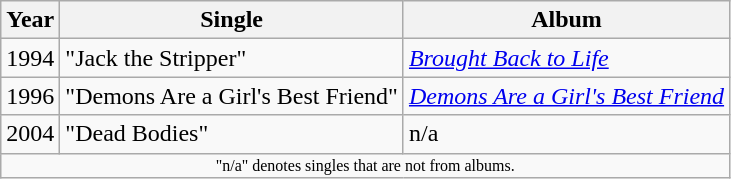<table class="wikitable">
<tr>
<th>Year</th>
<th>Single</th>
<th>Album</th>
</tr>
<tr>
<td>1994</td>
<td>"Jack the Stripper"</td>
<td><em><a href='#'>Brought Back to Life</a></em></td>
</tr>
<tr>
<td>1996</td>
<td>"Demons Are a Girl's Best Friend"</td>
<td><em><a href='#'>Demons Are a Girl's Best Friend</a></em></td>
</tr>
<tr>
<td>2004</td>
<td>"Dead Bodies"</td>
<td>n/a</td>
</tr>
<tr>
<td align="center" colspan="3" style="font-size: 8pt">"n/a" denotes singles that are not from albums.</td>
</tr>
</table>
